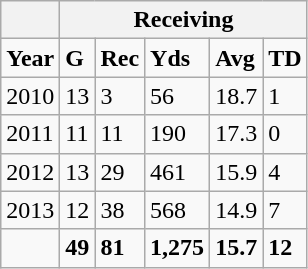<table class="wikitable">
<tr style="font-weight:bold; text-align:center;">
<th style="text-align:left;"></th>
<th colspan="5">Receiving</th>
</tr>
<tr style="font-weight:bold;">
<td>Year</td>
<td>G</td>
<td>Rec</td>
<td>Yds</td>
<td>Avg</td>
<td>TD</td>
</tr>
<tr>
<td>2010</td>
<td>13</td>
<td>3</td>
<td>56</td>
<td>18.7</td>
<td>1</td>
</tr>
<tr>
<td>2011</td>
<td>11</td>
<td>11</td>
<td>190</td>
<td>17.3</td>
<td>0</td>
</tr>
<tr>
<td>2012</td>
<td>13</td>
<td>29</td>
<td>461</td>
<td>15.9</td>
<td>4</td>
</tr>
<tr>
<td>2013</td>
<td>12</td>
<td>38</td>
<td>568</td>
<td>14.9</td>
<td>7</td>
</tr>
<tr style="font-weight:bold;">
<td></td>
<td>49</td>
<td>81</td>
<td>1,275</td>
<td>15.7</td>
<td>12</td>
</tr>
</table>
